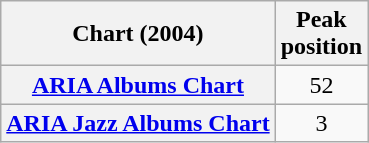<table class="wikitable plainrowheaders">
<tr>
<th scope="col">Chart (2004)</th>
<th scope="col">Peak<br>position</th>
</tr>
<tr>
<th scope="row"><a href='#'>ARIA Albums Chart</a></th>
<td style="text-align:center;">52</td>
</tr>
<tr>
<th scope="row"><a href='#'>ARIA Jazz Albums Chart</a></th>
<td style="text-align:center;">3</td>
</tr>
</table>
